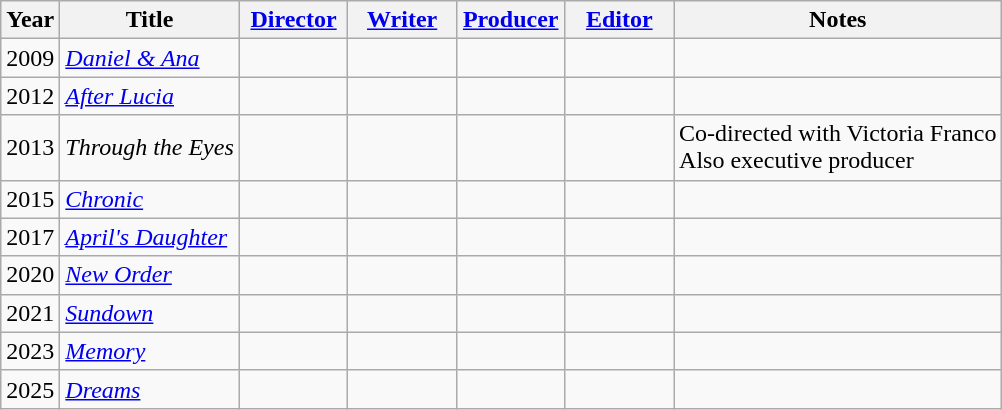<table class="wikitable">
<tr>
<th>Year</th>
<th>Title</th>
<th width=65><a href='#'>Director</a></th>
<th width=65><a href='#'>Writer</a></th>
<th width=65><a href='#'>Producer</a></th>
<th width=65><a href='#'>Editor</a></th>
<th>Notes</th>
</tr>
<tr>
<td>2009</td>
<td><em><a href='#'>Daniel & Ana</a></em></td>
<td></td>
<td></td>
<td></td>
<td></td>
<td></td>
</tr>
<tr>
<td>2012</td>
<td><em><a href='#'>After Lucia</a></em></td>
<td></td>
<td></td>
<td></td>
<td></td>
<td></td>
</tr>
<tr>
<td>2013</td>
<td><em>Through the Eyes</em></td>
<td></td>
<td></td>
<td></td>
<td></td>
<td>Co-directed with Victoria Franco<br>Also executive producer</td>
</tr>
<tr>
<td>2015</td>
<td><em><a href='#'>Chronic</a></em></td>
<td></td>
<td></td>
<td></td>
<td></td>
<td></td>
</tr>
<tr>
<td>2017</td>
<td><em><a href='#'>April's Daughter</a></em></td>
<td></td>
<td></td>
<td></td>
<td></td>
<td></td>
</tr>
<tr>
<td>2020</td>
<td><em><a href='#'>New Order</a></em></td>
<td></td>
<td></td>
<td></td>
<td></td>
<td></td>
</tr>
<tr>
<td>2021</td>
<td><em><a href='#'>Sundown</a></em></td>
<td></td>
<td></td>
<td></td>
<td></td>
<td></td>
</tr>
<tr>
<td>2023</td>
<td><em><a href='#'>Memory</a></em></td>
<td></td>
<td></td>
<td></td>
<td></td>
<td></td>
</tr>
<tr>
<td>2025</td>
<td><em><a href='#'>Dreams</a></em></td>
<td></td>
<td></td>
<td></td>
<td></td>
<td></td>
</tr>
</table>
